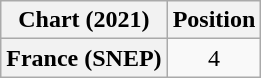<table class="wikitable plainrowheaders" style="text-align:center">
<tr>
<th scope="col">Chart (2021)</th>
<th scope="col">Position</th>
</tr>
<tr>
<th scope="row">France (SNEP)</th>
<td>4</td>
</tr>
</table>
